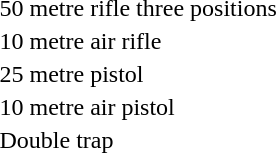<table>
<tr>
<td>50 metre rifle three positions<br></td>
<td></td>
<td></td>
<td></td>
</tr>
<tr>
<td>10 metre air rifle<br></td>
<td></td>
<td></td>
<td></td>
</tr>
<tr>
<td>25 metre pistol<br></td>
<td></td>
<td></td>
<td></td>
</tr>
<tr>
<td>10 metre air pistol<br></td>
<td></td>
<td></td>
<td></td>
</tr>
<tr>
<td>Double trap<br></td>
<td></td>
<td></td>
<td></td>
</tr>
</table>
